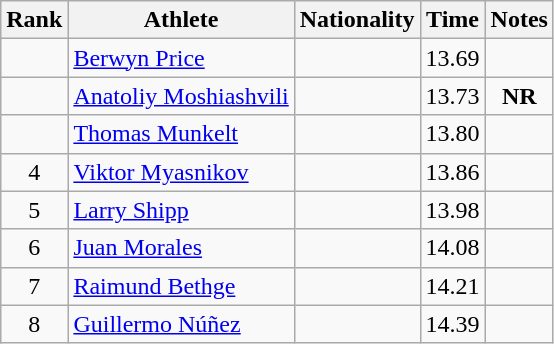<table class="wikitable sortable" style="text-align:center">
<tr>
<th>Rank</th>
<th>Athlete</th>
<th>Nationality</th>
<th>Time</th>
<th>Notes</th>
</tr>
<tr>
<td></td>
<td align=left><a href='#'>Berwyn Price</a></td>
<td align=left></td>
<td>13.69</td>
<td></td>
</tr>
<tr>
<td></td>
<td align=left><a href='#'>Anatoliy Moshiashvili</a></td>
<td align=left></td>
<td>13.73</td>
<td><strong>NR</strong></td>
</tr>
<tr>
<td></td>
<td align=left><a href='#'>Thomas Munkelt</a></td>
<td align=left></td>
<td>13.80</td>
<td></td>
</tr>
<tr>
<td>4</td>
<td align=left><a href='#'>Viktor Myasnikov</a></td>
<td align=left></td>
<td>13.86</td>
<td></td>
</tr>
<tr>
<td>5</td>
<td align=left><a href='#'>Larry Shipp</a></td>
<td align=left></td>
<td>13.98</td>
<td></td>
</tr>
<tr>
<td>6</td>
<td align=left><a href='#'>Juan Morales</a></td>
<td align=left></td>
<td>14.08</td>
<td></td>
</tr>
<tr>
<td>7</td>
<td align=left><a href='#'>Raimund Bethge</a></td>
<td align=left></td>
<td>14.21</td>
<td></td>
</tr>
<tr>
<td>8</td>
<td align=left><a href='#'>Guillermo Núñez</a></td>
<td align=left></td>
<td>14.39</td>
<td></td>
</tr>
</table>
